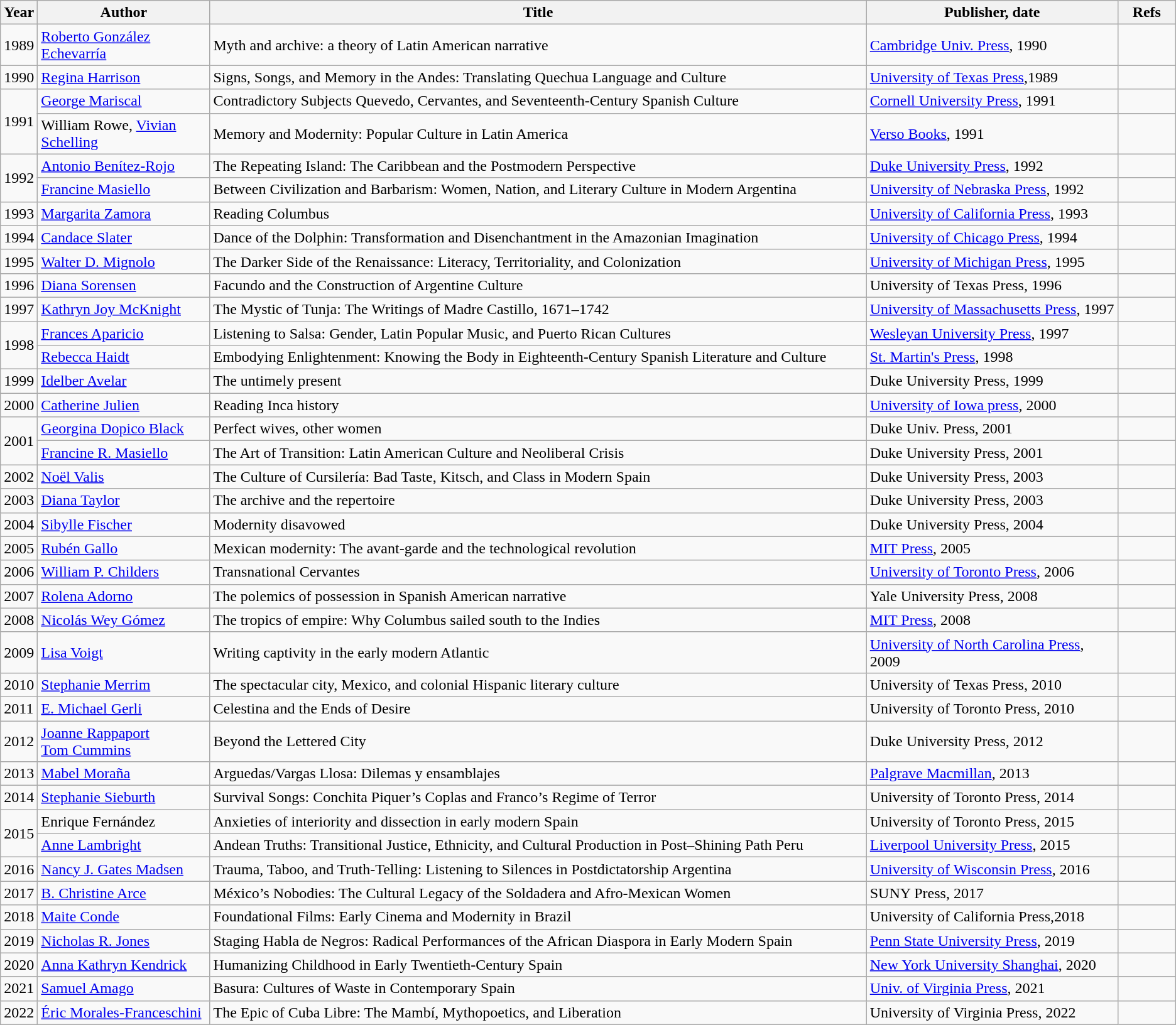<table class="wikitable sortable" border="1" style="align:left;">
<tr>
<th>Year</th>
<th width=15%>Author</th>
<th width=58% class="unsortable">Title</th>
<th width=22% class="unsortable">Publisher, date</th>
<th width=5% class="unsortable">Refs</th>
</tr>
<tr>
<td>1989</td>
<td><a href='#'>Roberto González Echevarría</a></td>
<td>Myth and archive: a theory of Latin American narrative</td>
<td><a href='#'>Cambridge Univ. Press</a>, 1990</td>
<td></td>
</tr>
<tr>
<td>1990</td>
<td><a href='#'>Regina Harrison</a></td>
<td>Signs, Songs, and Memory in the Andes: Translating Quechua Language and Culture</td>
<td><a href='#'>University of Texas Press</a>,1989</td>
<td></td>
</tr>
<tr>
<td rowspan="2">1991</td>
<td><a href='#'>George Mariscal</a></td>
<td>Contradictory Subjects Quevedo, Cervantes, and Seventeenth-Century Spanish Culture</td>
<td><a href='#'>Cornell University Press</a>, 1991</td>
<td></td>
</tr>
<tr>
<td>William Rowe, <a href='#'>Vivian Schelling</a></td>
<td>Memory and Modernity: Popular Culture in Latin America</td>
<td><a href='#'>Verso Books</a>, 1991</td>
<td></td>
</tr>
<tr>
<td rowspan="2">1992</td>
<td><a href='#'>Antonio Benítez-Rojo</a></td>
<td>The Repeating Island: The Caribbean and the Postmodern Perspective</td>
<td><a href='#'>Duke University Press</a>, 1992</td>
<td></td>
</tr>
<tr>
<td><a href='#'>Francine Masiello</a></td>
<td>Between Civilization and Barbarism: Women, Nation, and Literary Culture in Modern Argentina</td>
<td><a href='#'>University of Nebraska Press</a>, 1992</td>
<td></td>
</tr>
<tr>
<td>1993</td>
<td><a href='#'>Margarita Zamora</a></td>
<td>Reading Columbus</td>
<td><a href='#'>University of California Press</a>, 1993</td>
<td></td>
</tr>
<tr>
<td>1994</td>
<td><a href='#'>Candace Slater</a></td>
<td>Dance of the Dolphin: Transformation and Disenchantment in the Amazonian Imagination</td>
<td><a href='#'>University of Chicago Press</a>, 1994</td>
<td></td>
</tr>
<tr>
<td>1995</td>
<td><a href='#'>Walter D. Mignolo</a></td>
<td>The Darker Side of the Renaissance: Literacy, Territoriality, and Colonization</td>
<td><a href='#'>University of Michigan Press</a>, 1995</td>
<td></td>
</tr>
<tr>
<td>1996</td>
<td><a href='#'>Diana Sorensen</a></td>
<td>Facundo and the Construction of Argentine Culture</td>
<td>University of Texas Press, 1996</td>
<td></td>
</tr>
<tr>
<td>1997</td>
<td><a href='#'>Kathryn Joy McKnight</a></td>
<td>The Mystic of Tunja: The Writings of Madre Castillo, 1671–1742</td>
<td><a href='#'>University of Massachusetts Press</a>, 1997</td>
<td></td>
</tr>
<tr>
<td rowspan="2">1998</td>
<td><a href='#'>Frances Aparicio</a></td>
<td>Listening to Salsa: Gender, Latin Popular Music, and Puerto Rican Cultures</td>
<td><a href='#'>Wesleyan University Press</a>, 1997</td>
<td></td>
</tr>
<tr>
<td><a href='#'>Rebecca Haidt</a></td>
<td>Embodying Enlightenment: Knowing the Body in Eighteenth-Century Spanish Literature and Culture</td>
<td><a href='#'>St. Martin's Press</a>, 1998</td>
<td></td>
</tr>
<tr>
<td>1999</td>
<td><a href='#'>Idelber Avelar</a></td>
<td>The untimely present</td>
<td>Duke University Press, 1999</td>
<td></td>
</tr>
<tr>
<td>2000</td>
<td><a href='#'>Catherine Julien</a></td>
<td>Reading Inca history</td>
<td><a href='#'>University of Iowa press</a>, 2000</td>
<td></td>
</tr>
<tr>
<td rowspan="2">2001</td>
<td><a href='#'>Georgina Dopico Black</a></td>
<td>Perfect wives, other women</td>
<td>Duke Univ. Press, 2001</td>
<td></td>
</tr>
<tr>
<td><a href='#'>Francine R. Masiello</a></td>
<td>The Art of Transition: Latin American Culture and Neoliberal Crisis</td>
<td>Duke University Press, 2001</td>
<td></td>
</tr>
<tr>
<td>2002</td>
<td><a href='#'>Noël Valis</a></td>
<td>The Culture of Cursilería: Bad Taste, Kitsch, and Class in Modern Spain</td>
<td>Duke University Press, 2003</td>
<td></td>
</tr>
<tr>
<td>2003</td>
<td><a href='#'>Diana Taylor</a></td>
<td>The archive and the repertoire</td>
<td>Duke University Press, 2003</td>
<td></td>
</tr>
<tr>
<td>2004</td>
<td><a href='#'>Sibylle Fischer</a></td>
<td>Modernity disavowed</td>
<td>Duke University Press, 2004</td>
<td></td>
</tr>
<tr>
<td>2005</td>
<td><a href='#'>Rubén Gallo</a></td>
<td>Mexican modernity: The avant-garde and the technological revolution</td>
<td><a href='#'>MIT Press</a>, 2005</td>
<td></td>
</tr>
<tr>
<td>2006</td>
<td><a href='#'>William P. Childers</a></td>
<td>Transnational Cervantes</td>
<td><a href='#'>University of Toronto Press</a>, 2006</td>
<td></td>
</tr>
<tr>
<td>2007</td>
<td><a href='#'>Rolena Adorno</a></td>
<td>The polemics of possession in Spanish American narrative</td>
<td>Yale University Press, 2008</td>
<td></td>
</tr>
<tr>
<td>2008</td>
<td><a href='#'>Nicolás Wey Gómez</a></td>
<td>The tropics of empire: Why Columbus sailed south to the Indies</td>
<td><a href='#'>MIT Press</a>, 2008</td>
<td></td>
</tr>
<tr>
<td>2009</td>
<td><a href='#'>Lisa Voigt</a></td>
<td>Writing captivity in the early modern Atlantic</td>
<td><a href='#'>University of North Carolina Press</a>, 2009</td>
<td></td>
</tr>
<tr>
<td>2010</td>
<td><a href='#'>Stephanie Merrim</a></td>
<td>The spectacular city, Mexico, and colonial Hispanic literary culture</td>
<td>University of Texas Press, 2010</td>
<td></td>
</tr>
<tr>
<td>2011</td>
<td><a href='#'>E. Michael Gerli</a></td>
<td>Celestina and the Ends of Desire</td>
<td>University of Toronto Press, 2010</td>
<td></td>
</tr>
<tr>
<td>2012</td>
<td><a href='#'>Joanne Rappaport</a><br><a href='#'>Tom Cummins</a></td>
<td>Beyond the Lettered City</td>
<td>Duke University Press, 2012</td>
<td></td>
</tr>
<tr>
<td>2013</td>
<td><a href='#'>Mabel Moraña</a></td>
<td>Arguedas/Vargas Llosa: Dilemas y ensamblajes</td>
<td><a href='#'>Palgrave Macmillan</a>, 2013</td>
<td></td>
</tr>
<tr>
<td>2014</td>
<td><a href='#'>Stephanie Sieburth</a></td>
<td>Survival Songs: Conchita Piquer’s Coplas and Franco’s Regime of Terror</td>
<td>University of Toronto Press, 2014</td>
<td></td>
</tr>
<tr>
<td rowspan="2">2015</td>
<td>Enrique Fernández</td>
<td>Anxieties of interiority and dissection in early modern Spain</td>
<td>University of Toronto Press, 2015</td>
<td></td>
</tr>
<tr>
<td><a href='#'>Anne Lambright</a></td>
<td>Andean Truths: Transitional Justice, Ethnicity, and Cultural Production in Post–Shining Path Peru</td>
<td><a href='#'>Liverpool University Press</a>, 2015</td>
<td></td>
</tr>
<tr>
<td>2016</td>
<td><a href='#'>Nancy J. Gates Madsen</a></td>
<td>Trauma, Taboo, and Truth-Telling: Listening to Silences in Postdictatorship Argentina</td>
<td><a href='#'>University of Wisconsin Press</a>, 2016</td>
<td></td>
</tr>
<tr>
<td>2017</td>
<td><a href='#'>B. Christine Arce</a></td>
<td>México’s Nobodies: The Cultural Legacy of the Soldadera and Afro-Mexican Women</td>
<td>SUNY Press, 2017</td>
<td></td>
</tr>
<tr>
<td>2018</td>
<td><a href='#'>Maite Conde</a></td>
<td>Foundational Films: Early Cinema and Modernity in Brazil</td>
<td>University of California Press,2018</td>
<td></td>
</tr>
<tr>
<td>2019</td>
<td><a href='#'>Nicholas R. Jones</a></td>
<td>Staging Habla de Negros: Radical Performances of the African Diaspora in Early Modern Spain</td>
<td><a href='#'>Penn State University Press</a>, 2019</td>
<td></td>
</tr>
<tr>
<td>2020</td>
<td><a href='#'>Anna Kathryn Kendrick</a></td>
<td>Humanizing Childhood in Early Twentieth-Century Spain</td>
<td><a href='#'>New York University Shanghai</a>, 2020</td>
<td></td>
</tr>
<tr>
<td>2021</td>
<td><a href='#'>Samuel Amago</a></td>
<td>Basura: Cultures of Waste in Contemporary Spain</td>
<td><a href='#'>Univ. of Virginia Press</a>, 2021</td>
<td></td>
</tr>
<tr>
<td>2022</td>
<td><a href='#'>Éric Morales-Franceschini</a></td>
<td>The Epic of Cuba Libre: The Mambí, Mythopoetics, and Liberation</td>
<td>University of Virginia Press, 2022</td>
<td></td>
</tr>
</table>
